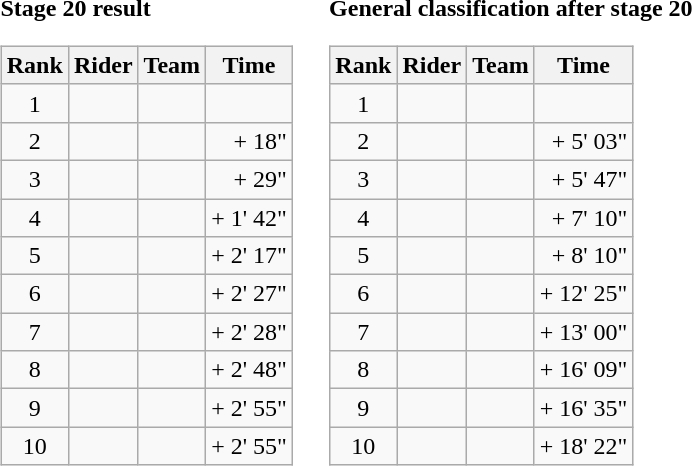<table>
<tr>
<td><strong>Stage 20 result</strong><br><table class="wikitable">
<tr>
<th scope="col">Rank</th>
<th scope="col">Rider</th>
<th scope="col">Team</th>
<th scope="col">Time</th>
</tr>
<tr>
<td style="text-align:center;">1</td>
<td> </td>
<td></td>
<td style="text-align:right;"></td>
</tr>
<tr>
<td style="text-align:center;">2</td>
<td></td>
<td></td>
<td style="text-align:right;">+ 18"</td>
</tr>
<tr>
<td style="text-align:center;">3</td>
<td> </td>
<td></td>
<td style="text-align:right;">+ 29"</td>
</tr>
<tr>
<td style="text-align:center;">4</td>
<td></td>
<td></td>
<td style="text-align:right;">+ 1' 42"</td>
</tr>
<tr>
<td style="text-align:center;">5</td>
<td></td>
<td></td>
<td style="text-align:right;">+ 2' 17"</td>
</tr>
<tr>
<td style="text-align:center;">6</td>
<td></td>
<td></td>
<td style="text-align:right;">+ 2' 27"</td>
</tr>
<tr>
<td style="text-align:center;">7</td>
<td> </td>
<td></td>
<td style="text-align:right;">+ 2' 28"</td>
</tr>
<tr>
<td style="text-align:center;">8</td>
<td></td>
<td></td>
<td style="text-align:right;">+ 2' 48"</td>
</tr>
<tr>
<td style="text-align:center;">9</td>
<td> </td>
<td></td>
<td style="text-align:right;">+ 2' 55"</td>
</tr>
<tr>
<td style="text-align:center;">10</td>
<td> </td>
<td></td>
<td style="text-align:right;">+ 2' 55"</td>
</tr>
</table>
</td>
<td></td>
<td><strong>General classification after stage 20</strong><br><table class="wikitable">
<tr>
<th scope="col">Rank</th>
<th scope="col">Rider</th>
<th scope="col">Team</th>
<th scope="col">Time</th>
</tr>
<tr>
<td style="text-align:center;">1</td>
<td> </td>
<td></td>
<td style="text-align:right;"></td>
</tr>
<tr>
<td style="text-align:center;">2</td>
<td>  </td>
<td></td>
<td style="text-align:right;">+ 5' 03"</td>
</tr>
<tr>
<td style="text-align:center;">3</td>
<td></td>
<td></td>
<td style="text-align:right;">+ 5' 47"</td>
</tr>
<tr>
<td style="text-align:center;">4</td>
<td> </td>
<td></td>
<td style="text-align:right;">+ 7' 10"</td>
</tr>
<tr>
<td style="text-align:center;">5</td>
<td> </td>
<td></td>
<td style="text-align:right;">+ 8' 10"</td>
</tr>
<tr>
<td style="text-align:center;">6</td>
<td></td>
<td></td>
<td style="text-align:right;">+ 12' 25"</td>
</tr>
<tr>
<td style="text-align:center;">7</td>
<td></td>
<td></td>
<td style="text-align:right;">+ 13' 00"</td>
</tr>
<tr>
<td style="text-align:center;">8</td>
<td></td>
<td></td>
<td style="text-align:right;">+ 16' 09"</td>
</tr>
<tr>
<td style="text-align:center;">9</td>
<td></td>
<td></td>
<td style="text-align:right;">+ 16' 35"</td>
</tr>
<tr>
<td style="text-align:center;">10</td>
<td></td>
<td></td>
<td style="text-align:right;">+ 18' 22"</td>
</tr>
</table>
</td>
</tr>
</table>
